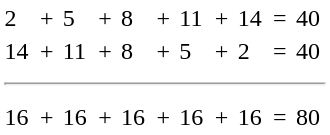<table style="background-color:white; width:220px;">
<tr>
<td>2</td>
<td>+</td>
<td>5</td>
<td>+</td>
<td>8</td>
<td>+</td>
<td>11</td>
<td>+</td>
<td>14</td>
<td>=</td>
<td>40</td>
</tr>
<tr>
<td>14</td>
<td>+</td>
<td>11</td>
<td>+</td>
<td>8</td>
<td>+</td>
<td>5</td>
<td>+</td>
<td>2</td>
<td>=</td>
<td>40</td>
</tr>
<tr>
<td colspan=11><hr></td>
</tr>
<tr>
<td>16</td>
<td>+</td>
<td>16</td>
<td>+</td>
<td>16</td>
<td>+</td>
<td>16</td>
<td>+</td>
<td>16</td>
<td>=</td>
<td>80</td>
</tr>
</table>
